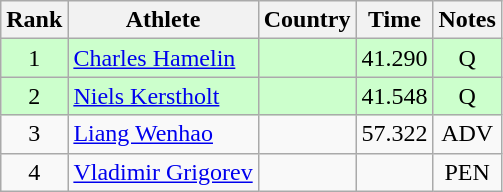<table class="wikitable sortable" style="text-align:center">
<tr>
<th>Rank</th>
<th>Athlete</th>
<th>Country</th>
<th>Time</th>
<th>Notes</th>
</tr>
<tr bgcolor=ccffcc>
<td>1</td>
<td align=left><a href='#'>Charles Hamelin</a></td>
<td align=left></td>
<td>41.290</td>
<td>Q</td>
</tr>
<tr bgcolor=ccffcc>
<td>2</td>
<td align=left><a href='#'>Niels Kerstholt</a></td>
<td align=left></td>
<td>41.548</td>
<td>Q</td>
</tr>
<tr>
<td>3</td>
<td align=left><a href='#'>Liang Wenhao</a></td>
<td align=left></td>
<td>57.322</td>
<td>ADV</td>
</tr>
<tr>
<td>4</td>
<td align=left><a href='#'>Vladimir Grigorev</a></td>
<td align=left></td>
<td></td>
<td>PEN</td>
</tr>
</table>
